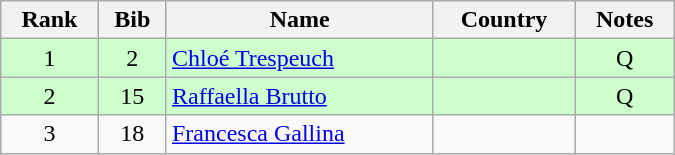<table class="wikitable" style="text-align:center; width:450px">
<tr>
<th>Rank</th>
<th>Bib</th>
<th>Name</th>
<th>Country</th>
<th>Notes</th>
</tr>
<tr bgcolor=ccffcc>
<td>1</td>
<td>2</td>
<td align=left><a href='#'>Chloé Trespeuch</a></td>
<td align=left></td>
<td>Q</td>
</tr>
<tr bgcolor=ccffcc>
<td>2</td>
<td>15</td>
<td align=left><a href='#'>Raffaella Brutto</a></td>
<td align=left></td>
<td>Q</td>
</tr>
<tr>
<td>3</td>
<td>18</td>
<td align=left><a href='#'>Francesca Gallina</a></td>
<td align=left></td>
<td></td>
</tr>
</table>
